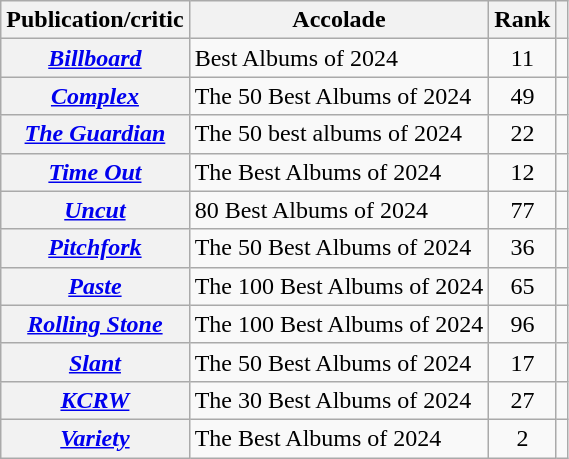<table class="wikitable sortable plainrowheaders">
<tr>
<th scope="col">Publication/critic</th>
<th scope="col">Accolade</th>
<th scope="col">Rank</th>
<th scope="col" class="unsortable"></th>
</tr>
<tr>
<th scope="row"><em><a href='#'>Billboard</a></em></th>
<td>Best Albums of 2024</td>
<td style="text-align: center;">11</td>
<td style="text-align: center;"></td>
</tr>
<tr>
<th scope="row"><em><a href='#'>Complex</a></em></th>
<td>The 50 Best Albums of 2024</td>
<td style="text-align: center;">49</td>
<td style="text-align: center;"></td>
</tr>
<tr>
<th scope="row"><em><a href='#'>The Guardian</a></em></th>
<td>The 50 best albums of 2024</td>
<td style="text-align: center;">22</td>
<td style="text-align: center;"></td>
</tr>
<tr>
<th scope="row"><em><a href='#'>Time Out</a></em></th>
<td>The Best Albums of 2024</td>
<td style="text-align: center;">12</td>
<td style="text-align: center;"></td>
</tr>
<tr>
<th scope="row"><em><a href='#'>Uncut</a></em></th>
<td>80 Best Albums of 2024</td>
<td style="text-align: center;">77</td>
<td style="text-align: center;"></td>
</tr>
<tr>
<th scope="row"><em><a href='#'>Pitchfork</a></em></th>
<td>The 50 Best Albums of 2024</td>
<td style="text-align: center;">36</td>
<td style="text-align: center;"></td>
</tr>
<tr>
<th scope="row"><em><a href='#'>Paste</a></em></th>
<td>The 100 Best Albums of 2024</td>
<td style="text-align: center;">65</td>
<td style="text-align: center;"></td>
</tr>
<tr>
<th scope="row"><em><a href='#'>Rolling Stone</a></em></th>
<td>The 100 Best Albums of 2024</td>
<td style="text-align: center;">96</td>
<td style="text-align: center;"></td>
</tr>
<tr>
<th scope="row"><em><a href='#'>Slant</a></em></th>
<td>The 50 Best Albums of 2024</td>
<td style="text-align: center;">17</td>
<td style="text-align: center;"></td>
</tr>
<tr>
<th scope="row"><em><a href='#'>KCRW</a></em></th>
<td>The 30 Best Albums of 2024</td>
<td style="text-align: center;">27</td>
<td style="text-align: center;"></td>
</tr>
<tr>
<th scope="row"><em><a href='#'>Variety</a></em></th>
<td>The Best Albums of 2024</td>
<td style="text-align: center;">2</td>
<td style="text-align: center;"></td>
</tr>
</table>
